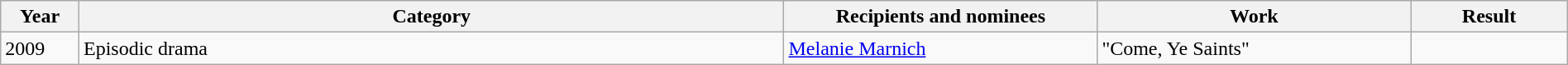<table class="wikitable" width="100%" cellpadding="5">
<tr>
<th width="5%">Year</th>
<th width="45%">Category</th>
<th width="20%">Recipients and nominees</th>
<th width="20%">Work</th>
<th width="10%">Result</th>
</tr>
<tr>
<td>2009</td>
<td>Episodic drama</td>
<td><a href='#'>Melanie Marnich</a></td>
<td>"Come, Ye Saints"</td>
<td></td>
</tr>
</table>
